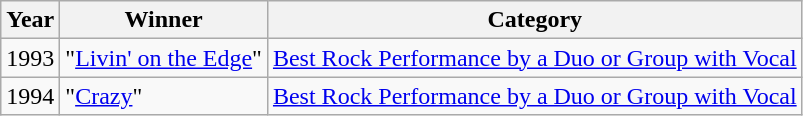<table class="wikitable">
<tr>
<th>Year</th>
<th>Winner</th>
<th>Category</th>
</tr>
<tr>
<td>1993</td>
<td>"<a href='#'>Livin' on the Edge</a>"</td>
<td><a href='#'>Best Rock Performance by a Duo or Group with Vocal</a></td>
</tr>
<tr>
<td>1994</td>
<td>"<a href='#'>Crazy</a>"</td>
<td><a href='#'>Best Rock Performance by a Duo or Group with Vocal</a></td>
</tr>
</table>
